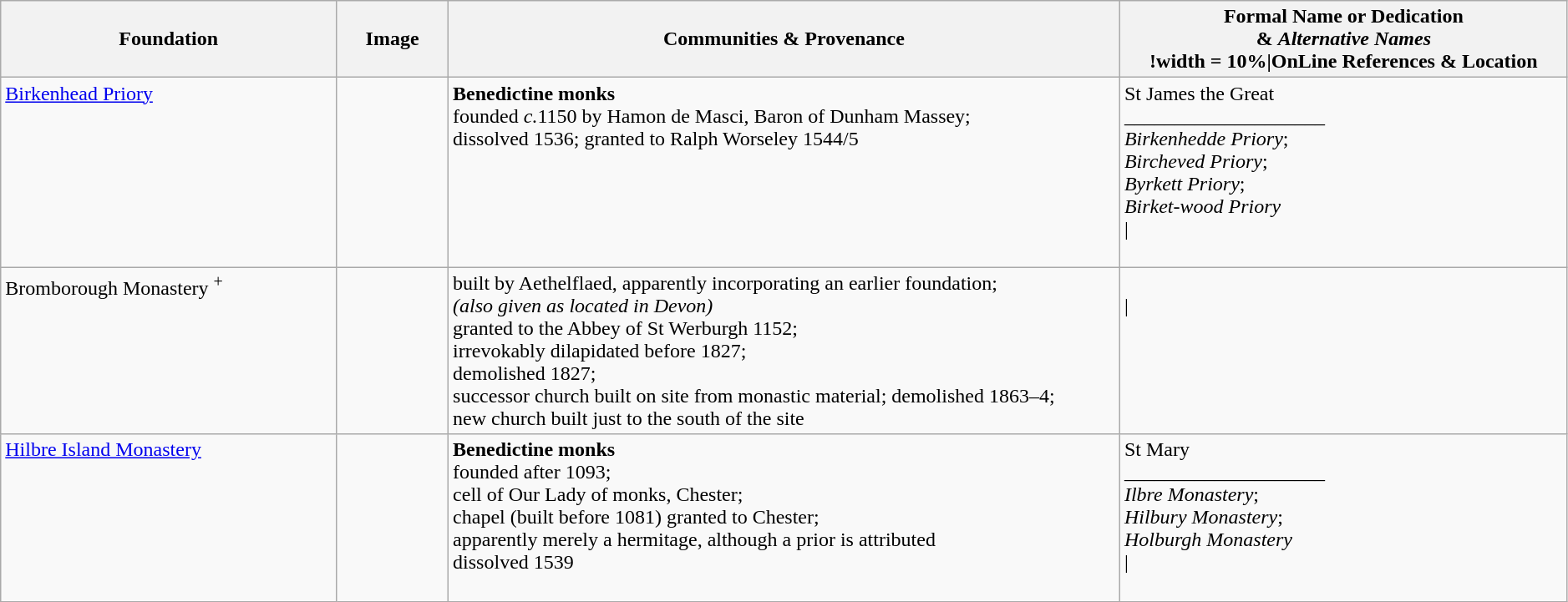<table width=99% class="wikitable">
<tr>
<th width = 15%>Foundation</th>
<th width = 5%>Image</th>
<th width = 30%>Communities & Provenance</th>
<th width = 20%>Formal Name or Dedication <br>& <em>Alternative Names</em><br><noinclude>!width = 10%|OnLine References & Location</noinclude></th>
</tr>
<tr valign=top>
<td><a href='#'>Birkenhead Priory</a></td>
<td></td>
<td><strong>Benedictine monks</strong><br>founded <em>c.</em>1150 by Hamon de Masci, Baron of Dunham Massey;<br>dissolved 1536; granted to Ralph Worseley 1544/5</td>
<td>St James the Great<br>____________________<br><em>Birkenhedde Priory</em>;<br><em>Bircheved Priory</em>;<br><em>Byrkett Priory</em>;<br><em>Birket-wood Priory</em><br><noinclude>|<br><br></noinclude></td>
</tr>
<tr valign=top>
<td>Bromborough Monastery <sup>+</sup></td>
<td></td>
<td>built by Aethelflaed, apparently incorporating an earlier foundation;<br><em>(also given as located in Devon<noinclude></noinclude>)</em><br>granted to the Abbey of St Werburgh 1152;<br>irrevokably dilapidated before 1827;<br>demolished 1827;<br>successor church built on site from monastic material; demolished 1863–4;<br>new church built just to the south of the site</td>
<td><br><noinclude>|<br><br></noinclude></td>
</tr>
<tr valign=top>
<td><a href='#'>Hilbre Island Monastery</a></td>
<td></td>
<td><strong>Benedictine monks</strong><br>founded after 1093;<br>cell of Our Lady of monks, Chester;<br>chapel (built before 1081) granted to Chester;<br>apparently merely a hermitage, although a prior is attributed<br>dissolved 1539</td>
<td>St Mary<br>____________________<br><em>Ilbre Monastery</em>;<br><em>Hilbury Monastery</em>;<br><em>Holburgh Monastery</em><br><noinclude>|<br><br></noinclude></td>
</tr>
</table>
